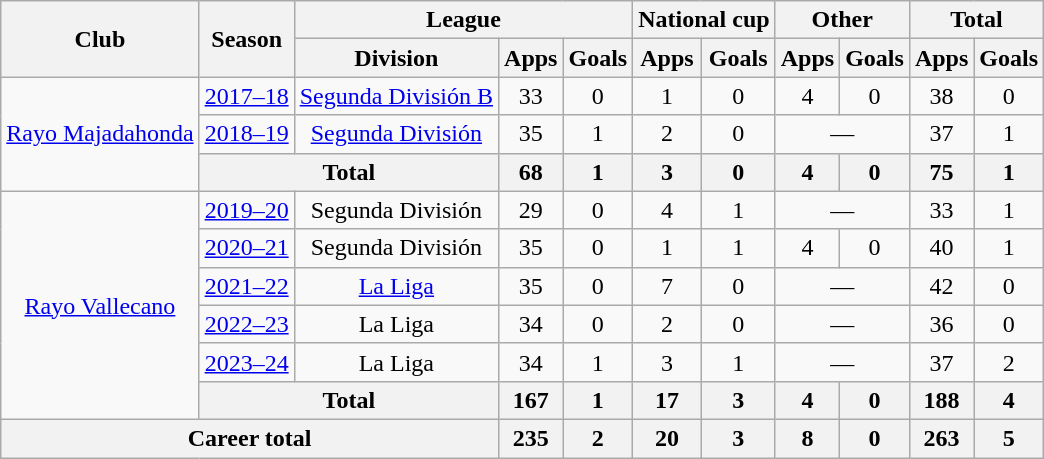<table class="wikitable" style="text-align:center">
<tr>
<th rowspan="2">Club</th>
<th rowspan="2">Season</th>
<th colspan="3">League</th>
<th colspan="2">National cup</th>
<th colspan="2">Other</th>
<th colspan="2">Total</th>
</tr>
<tr>
<th>Division</th>
<th>Apps</th>
<th>Goals</th>
<th>Apps</th>
<th>Goals</th>
<th>Apps</th>
<th>Goals</th>
<th>Apps</th>
<th>Goals</th>
</tr>
<tr>
<td rowspan="3"><a href='#'>Rayo Majadahonda</a></td>
<td><a href='#'>2017–18</a></td>
<td><a href='#'>Segunda División B</a></td>
<td>33</td>
<td>0</td>
<td>1</td>
<td>0</td>
<td>4</td>
<td>0</td>
<td>38</td>
<td>0</td>
</tr>
<tr>
<td><a href='#'>2018–19</a></td>
<td><a href='#'>Segunda División</a></td>
<td>35</td>
<td>1</td>
<td>2</td>
<td>0</td>
<td colspan="2">—</td>
<td>37</td>
<td>1</td>
</tr>
<tr>
<th colspan="2">Total</th>
<th>68</th>
<th>1</th>
<th>3</th>
<th>0</th>
<th>4</th>
<th>0</th>
<th>75</th>
<th>1</th>
</tr>
<tr>
<td rowspan="6"><a href='#'>Rayo Vallecano</a></td>
<td><a href='#'>2019–20</a></td>
<td>Segunda División</td>
<td>29</td>
<td>0</td>
<td>4</td>
<td>1</td>
<td colspan="2">—</td>
<td>33</td>
<td>1</td>
</tr>
<tr>
<td><a href='#'>2020–21</a></td>
<td>Segunda División</td>
<td>35</td>
<td>0</td>
<td>1</td>
<td>1</td>
<td>4</td>
<td>0</td>
<td>40</td>
<td>1</td>
</tr>
<tr>
<td><a href='#'>2021–22</a></td>
<td><a href='#'>La Liga</a></td>
<td>35</td>
<td>0</td>
<td>7</td>
<td>0</td>
<td colspan="2">—</td>
<td>42</td>
<td>0</td>
</tr>
<tr>
<td><a href='#'>2022–23</a></td>
<td>La Liga</td>
<td>34</td>
<td>0</td>
<td>2</td>
<td>0</td>
<td colspan="2">—</td>
<td>36</td>
<td>0</td>
</tr>
<tr>
<td><a href='#'>2023–24</a></td>
<td>La Liga</td>
<td>34</td>
<td>1</td>
<td>3</td>
<td>1</td>
<td colspan="2">—</td>
<td>37</td>
<td>2</td>
</tr>
<tr>
<th colspan="2">Total</th>
<th>167</th>
<th>1</th>
<th>17</th>
<th>3</th>
<th>4</th>
<th>0</th>
<th>188</th>
<th>4</th>
</tr>
<tr>
<th colspan="3">Career total</th>
<th>235</th>
<th>2</th>
<th>20</th>
<th>3</th>
<th>8</th>
<th>0</th>
<th>263</th>
<th>5</th>
</tr>
</table>
